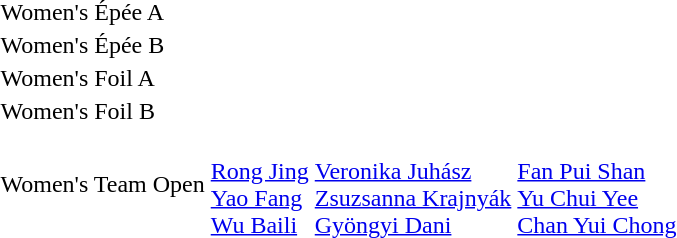<table>
<tr>
<td>Women's Épée A<br></td>
<td></td>
<td></td>
<td></td>
</tr>
<tr>
<td>Women's Épée B<br></td>
<td></td>
<td></td>
<td></td>
</tr>
<tr>
<td>Women's Foil A<br></td>
<td></td>
<td></td>
<td></td>
</tr>
<tr>
<td>Women's Foil B<br></td>
<td></td>
<td></td>
<td></td>
</tr>
<tr>
<td>Women's Team Open<br></td>
<td><br><a href='#'>Rong Jing</a><br><a href='#'>Yao Fang</a><br><a href='#'>Wu Baili</a></td>
<td><br><a href='#'>Veronika Juhász</a><br><a href='#'>Zsuzsanna Krajnyák</a><br><a href='#'>Gyöngyi Dani</a></td>
<td><br><a href='#'>Fan Pui Shan</a><br><a href='#'>Yu Chui Yee</a><br><a href='#'>Chan Yui Chong</a></td>
</tr>
</table>
